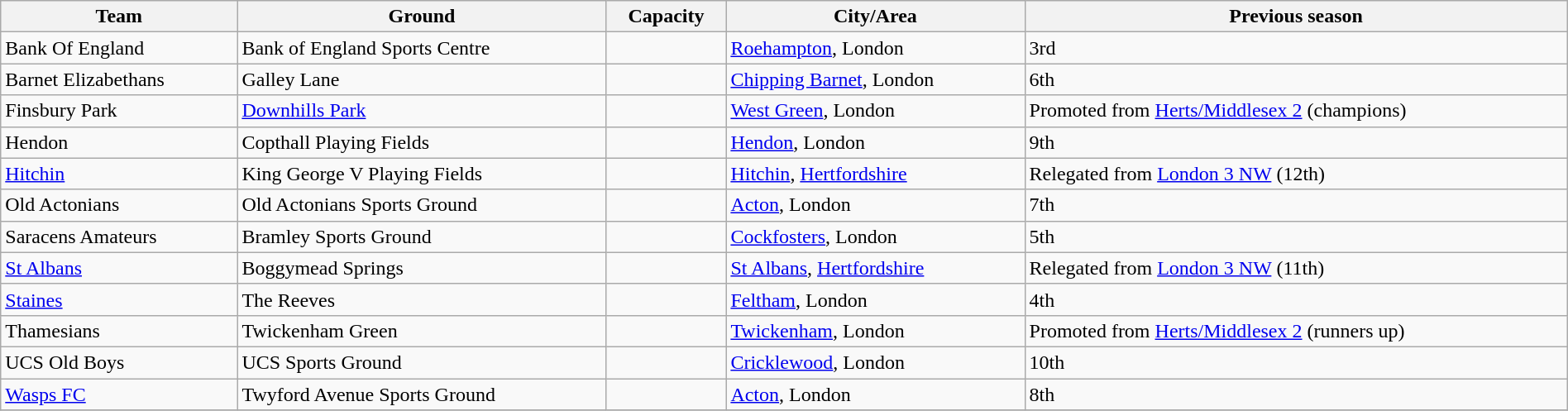<table class="wikitable sortable" width=100%>
<tr>
<th>Team</th>
<th>Ground</th>
<th>Capacity</th>
<th>City/Area</th>
<th>Previous season</th>
</tr>
<tr>
<td>Bank Of England</td>
<td>Bank of England Sports Centre</td>
<td></td>
<td><a href='#'>Roehampton</a>, London</td>
<td>3rd</td>
</tr>
<tr>
<td>Barnet Elizabethans</td>
<td>Galley Lane</td>
<td></td>
<td><a href='#'>Chipping Barnet</a>, London</td>
<td>6th</td>
</tr>
<tr>
<td>Finsbury Park</td>
<td><a href='#'>Downhills Park</a></td>
<td></td>
<td><a href='#'>West Green</a>, London</td>
<td>Promoted from <a href='#'>Herts/Middlesex 2</a> (champions)</td>
</tr>
<tr>
<td>Hendon</td>
<td>Copthall Playing Fields</td>
<td></td>
<td><a href='#'>Hendon</a>, London</td>
<td>9th</td>
</tr>
<tr>
<td><a href='#'>Hitchin</a></td>
<td>King George V Playing Fields</td>
<td></td>
<td><a href='#'>Hitchin</a>, <a href='#'>Hertfordshire</a></td>
<td>Relegated from <a href='#'>London 3 NW</a> (12th)</td>
</tr>
<tr>
<td>Old Actonians</td>
<td>Old Actonians Sports Ground</td>
<td></td>
<td><a href='#'>Acton</a>, London</td>
<td>7th</td>
</tr>
<tr>
<td>Saracens Amateurs</td>
<td>Bramley Sports Ground</td>
<td></td>
<td><a href='#'>Cockfosters</a>, London</td>
<td>5th</td>
</tr>
<tr>
<td><a href='#'>St Albans</a></td>
<td>Boggymead Springs</td>
<td></td>
<td><a href='#'>St Albans</a>, <a href='#'>Hertfordshire</a></td>
<td>Relegated from <a href='#'>London 3 NW</a> (11th)</td>
</tr>
<tr>
<td><a href='#'>Staines</a></td>
<td>The Reeves</td>
<td></td>
<td><a href='#'>Feltham</a>, London</td>
<td>4th</td>
</tr>
<tr>
<td>Thamesians</td>
<td>Twickenham Green</td>
<td></td>
<td><a href='#'>Twickenham</a>, London</td>
<td>Promoted from <a href='#'>Herts/Middlesex 2</a> (runners up)</td>
</tr>
<tr>
<td>UCS Old Boys</td>
<td>UCS Sports Ground</td>
<td></td>
<td><a href='#'>Cricklewood</a>, London</td>
<td>10th</td>
</tr>
<tr>
<td><a href='#'>Wasps FC</a></td>
<td>Twyford Avenue Sports Ground</td>
<td></td>
<td><a href='#'>Acton</a>, London</td>
<td>8th</td>
</tr>
<tr>
</tr>
</table>
